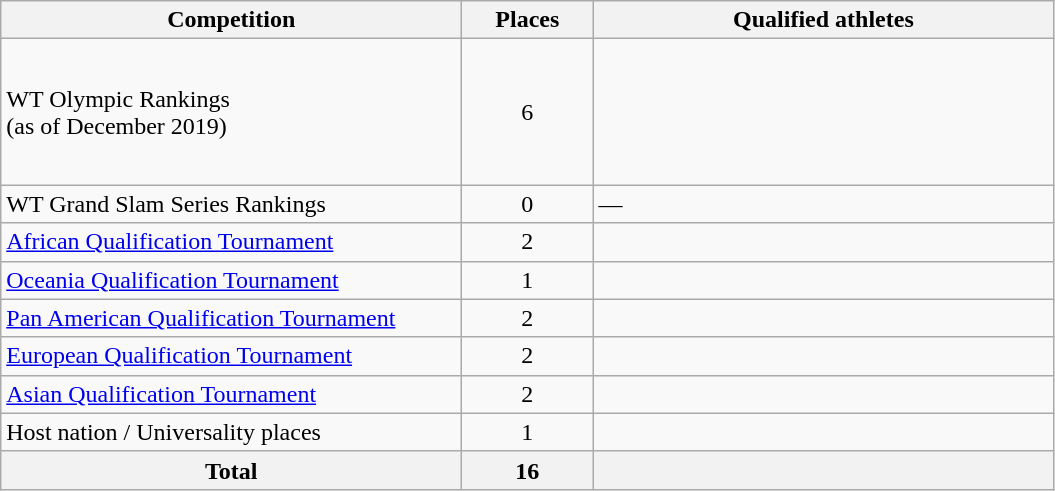<table class="wikitable">
<tr>
<th width=300>Competition</th>
<th width=80>Places</th>
<th width=300>Qualified athletes</th>
</tr>
<tr>
<td>WT Olympic Rankings<br>(as of December 2019)</td>
<td align="center">6</td>
<td><br><br><br><br><br></td>
</tr>
<tr>
<td>WT Grand Slam Series Rankings</td>
<td align=center>0</td>
<td>—</td>
</tr>
<tr>
<td><a href='#'>African Qualification Tournament</a></td>
<td align="center">2</td>
<td><br></td>
</tr>
<tr>
<td><a href='#'>Oceania Qualification Tournament</a></td>
<td align="center">1</td>
<td></td>
</tr>
<tr>
<td><a href='#'>Pan American Qualification Tournament</a></td>
<td align="center">2</td>
<td><br></td>
</tr>
<tr>
<td><a href='#'>European Qualification Tournament</a></td>
<td align="center">2</td>
<td><br></td>
</tr>
<tr>
<td><a href='#'>Asian Qualification Tournament</a></td>
<td align="center">2</td>
<td><br></td>
</tr>
<tr>
<td>Host nation / Universality places</td>
<td align="center">1</td>
<td></td>
</tr>
<tr>
<th>Total</th>
<th>16</th>
<th></th>
</tr>
</table>
